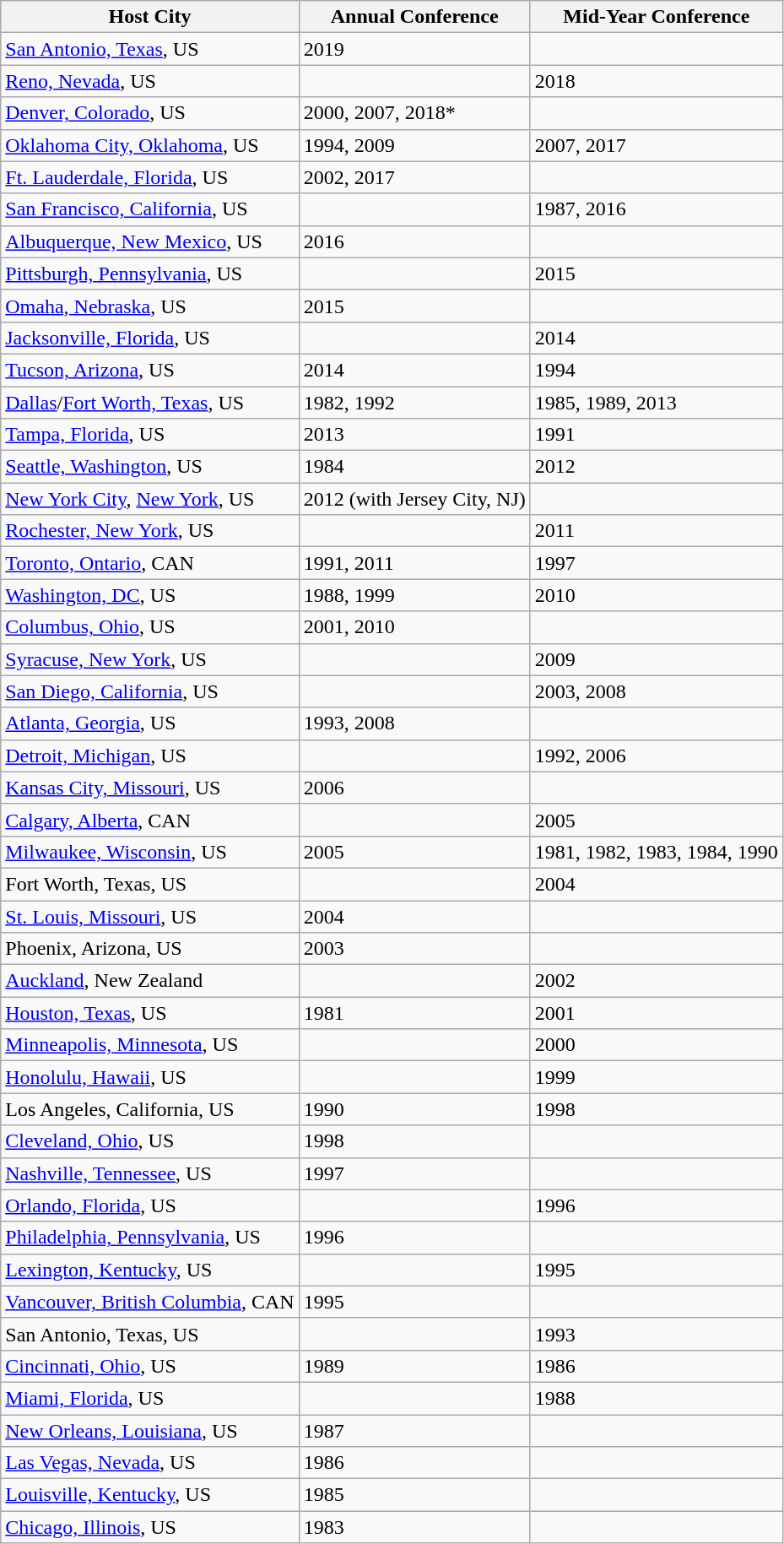<table class="wikitable">
<tr>
<th>Host City</th>
<th>Annual Conference</th>
<th>Mid-Year Conference</th>
</tr>
<tr>
<td><a href='#'>San Antonio, Texas</a>, US</td>
<td>2019</td>
<td></td>
</tr>
<tr>
<td><a href='#'>Reno, Nevada</a>, US</td>
<td></td>
<td>2018</td>
</tr>
<tr>
<td><a href='#'>Denver, Colorado</a>, US</td>
<td>2000, 2007, 2018*</td>
<td></td>
</tr>
<tr>
<td><a href='#'>Oklahoma City, Oklahoma</a>, US</td>
<td>1994, 2009</td>
<td>2007, 2017</td>
</tr>
<tr>
<td><a href='#'>Ft. Lauderdale, Florida</a>, US</td>
<td>2002, 2017</td>
<td></td>
</tr>
<tr>
<td><a href='#'>San Francisco, California</a>, US</td>
<td></td>
<td>1987, 2016</td>
</tr>
<tr>
<td><a href='#'>Albuquerque, New Mexico</a>, US</td>
<td>2016</td>
<td></td>
</tr>
<tr>
<td><a href='#'>Pittsburgh, Pennsylvania</a>, US</td>
<td></td>
<td>2015</td>
</tr>
<tr>
<td><a href='#'>Omaha, Nebraska</a>, US</td>
<td>2015</td>
<td></td>
</tr>
<tr>
<td><a href='#'>Jacksonville, Florida</a>, US</td>
<td></td>
<td>2014</td>
</tr>
<tr>
<td><a href='#'>Tucson, Arizona</a>, US</td>
<td>2014</td>
<td>1994</td>
</tr>
<tr>
<td><a href='#'>Dallas</a>/<a href='#'>Fort Worth, Texas</a>, US</td>
<td>1982, 1992</td>
<td>1985, 1989, 2013</td>
</tr>
<tr>
<td><a href='#'>Tampa, Florida</a>, US</td>
<td>2013</td>
<td>1991</td>
</tr>
<tr>
<td><a href='#'>Seattle, Washington</a>, US</td>
<td>1984</td>
<td>2012</td>
</tr>
<tr>
<td><a href='#'>New York City</a>, <a href='#'>New York</a>, US</td>
<td>2012 (with Jersey City, NJ)</td>
<td></td>
</tr>
<tr>
<td><a href='#'>Rochester, New York</a>, US</td>
<td></td>
<td>2011</td>
</tr>
<tr>
<td><a href='#'>Toronto, Ontario</a>, CAN</td>
<td>1991, 2011</td>
<td>1997</td>
</tr>
<tr>
<td><a href='#'>Washington, DC</a>, US</td>
<td>1988, 1999</td>
<td>2010</td>
</tr>
<tr>
<td><a href='#'>Columbus, Ohio</a>, US</td>
<td>2001, 2010</td>
<td></td>
</tr>
<tr>
<td><a href='#'>Syracuse, New York</a>, US</td>
<td></td>
<td>2009</td>
</tr>
<tr>
<td><a href='#'>San Diego, California</a>, US</td>
<td></td>
<td>2003, 2008</td>
</tr>
<tr>
<td><a href='#'>Atlanta, Georgia</a>, US</td>
<td>1993, 2008</td>
<td></td>
</tr>
<tr>
<td><a href='#'>Detroit, Michigan</a>, US</td>
<td></td>
<td>1992, 2006</td>
</tr>
<tr>
<td><a href='#'>Kansas City, Missouri</a>, US</td>
<td>2006</td>
<td></td>
</tr>
<tr>
<td><a href='#'>Calgary, Alberta</a>, CAN</td>
<td></td>
<td>2005</td>
</tr>
<tr>
<td><a href='#'>Milwaukee, Wisconsin</a>, US</td>
<td>2005</td>
<td>1981, 1982, 1983, 1984, 1990</td>
</tr>
<tr>
<td>Fort Worth, Texas, US</td>
<td></td>
<td>2004</td>
</tr>
<tr>
<td><a href='#'>St. Louis, Missouri</a>, US</td>
<td>2004</td>
<td></td>
</tr>
<tr>
<td>Phoenix, Arizona, US</td>
<td>2003</td>
<td></td>
</tr>
<tr>
<td><a href='#'>Auckland</a>, New Zealand</td>
<td></td>
<td>2002</td>
</tr>
<tr>
<td><a href='#'>Houston, Texas</a>, US</td>
<td>1981</td>
<td>2001</td>
</tr>
<tr>
<td><a href='#'>Minneapolis, Minnesota</a>, US</td>
<td></td>
<td>2000</td>
</tr>
<tr>
<td><a href='#'>Honolulu, Hawaii</a>, US</td>
<td></td>
<td>1999</td>
</tr>
<tr>
<td>Los Angeles, California, US</td>
<td>1990</td>
<td>1998</td>
</tr>
<tr>
<td><a href='#'>Cleveland, Ohio</a>, US</td>
<td>1998</td>
<td></td>
</tr>
<tr>
<td><a href='#'>Nashville, Tennessee</a>, US</td>
<td>1997</td>
<td></td>
</tr>
<tr>
<td><a href='#'>Orlando, Florida</a>, US</td>
<td></td>
<td>1996</td>
</tr>
<tr>
<td><a href='#'>Philadelphia, Pennsylvania</a>, US</td>
<td>1996</td>
<td></td>
</tr>
<tr>
<td><a href='#'>Lexington, Kentucky</a>, US</td>
<td></td>
<td>1995</td>
</tr>
<tr>
<td><a href='#'>Vancouver, British Columbia</a>, CAN</td>
<td>1995</td>
<td></td>
</tr>
<tr>
<td>San Antonio, Texas, US</td>
<td></td>
<td>1993</td>
</tr>
<tr>
<td><a href='#'>Cincinnati, Ohio</a>, US</td>
<td>1989</td>
<td>1986</td>
</tr>
<tr>
<td><a href='#'>Miami, Florida</a>, US</td>
<td></td>
<td>1988</td>
</tr>
<tr>
<td><a href='#'>New Orleans, Louisiana</a>, US</td>
<td>1987</td>
<td></td>
</tr>
<tr>
<td><a href='#'>Las Vegas, Nevada</a>, US</td>
<td>1986</td>
<td></td>
</tr>
<tr>
<td><a href='#'>Louisville, Kentucky</a>, US</td>
<td>1985</td>
<td></td>
</tr>
<tr>
<td><a href='#'>Chicago, Illinois</a>, US</td>
<td>1983</td>
<td></td>
</tr>
</table>
